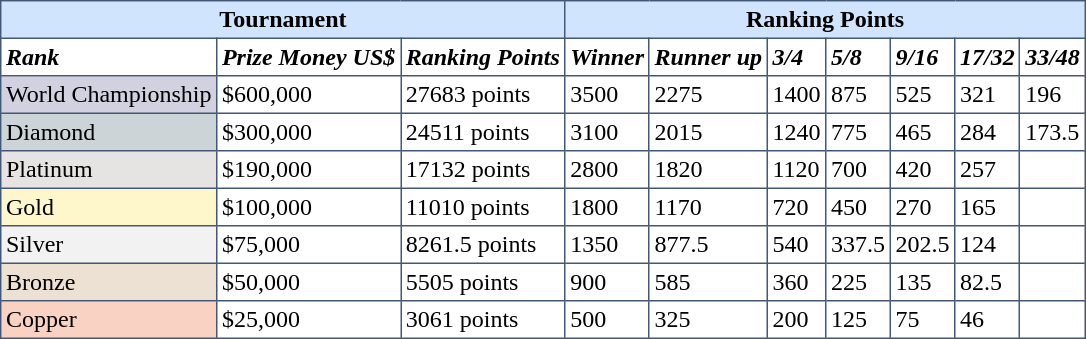<table cellpadding="3" cellspacing="4" border="1" style="border:#435877 solid 1px; border-collapse: collapse;">
<tr bgcolor="#d1e4fd">
<th colspan=3>Tournament</th>
<th colspan=7>Ranking Points</th>
</tr>
<tr>
<td><strong><em>Rank</em></strong></td>
<td><strong><em>Prize Money US$</em></strong></td>
<td><strong><em>Ranking Points</em></strong></td>
<td><strong><em>Winner</em></strong></td>
<td><strong><em>Runner up</em></strong></td>
<td><strong><em>3/4</em></strong></td>
<td><strong><em>5/8</em></strong></td>
<td><strong><em>9/16</em></strong></td>
<td><strong><em>17/32</em></strong></td>
<td><strong><em>33/48</em></strong></td>
</tr>
<tr>
<td style="background:#d1d1e0;">World Championship</td>
<td>$600,000</td>
<td>27683 points</td>
<td>3500</td>
<td>2275</td>
<td>1400</td>
<td>875</td>
<td>525</td>
<td>321</td>
<td>196</td>
</tr>
<tr>
<td style="background:#ccd4d7;">Diamond</td>
<td>$300,000</td>
<td>24511 points</td>
<td>3100</td>
<td>2015</td>
<td>1240</td>
<td>775</td>
<td>465</td>
<td>284</td>
<td>173.5</td>
</tr>
<tr>
<td style="background:#E5E4E2;">Platinum</td>
<td>$190,000</td>
<td>17132 points</td>
<td>2800</td>
<td>1820</td>
<td>1120</td>
<td>700</td>
<td>420</td>
<td>257</td>
<td></td>
</tr>
<tr>
<td style="background:#fff7cc;">Gold</td>
<td>$100,000</td>
<td>11010 points</td>
<td>1800</td>
<td>1170</td>
<td>720</td>
<td>450</td>
<td>270</td>
<td>165</td>
<td></td>
</tr>
<tr>
<td style="background:#f2f2f2;">Silver</td>
<td>$75,000</td>
<td>8261.5 points</td>
<td>1350</td>
<td>877.5</td>
<td>540</td>
<td>337.5</td>
<td>202.5</td>
<td>124</td>
<td></td>
</tr>
<tr>
<td style="background:#ede1d4;">Bronze</td>
<td>$50,000</td>
<td>5505 points</td>
<td>900</td>
<td>585</td>
<td>360</td>
<td>225</td>
<td>135</td>
<td>82.5</td>
<td></td>
</tr>
<tr>
<td style="background:#f9d2c4;">Copper</td>
<td>$25,000</td>
<td>3061 points</td>
<td>500</td>
<td>325</td>
<td>200</td>
<td>125</td>
<td>75</td>
<td>46</td>
<td></td>
</tr>
</table>
